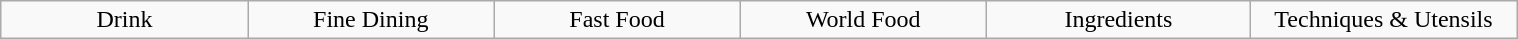<table class="wikitable" style="text-align: center; width: 80%; margin: 1em auto 1em auto;">
<tr>
<td style="width:50pt; vertical-align: top;"> Drink</td>
<td style="width:50pt; vertical-align: top;"> Fine Dining <br></td>
<td style="width:50pt; vertical-align: top;"> Fast Food <br></td>
<td style="width:50pt; vertical-align: top;"> World Food <br></td>
<td style="width:50pt; vertical-align: top;"> Ingredients</td>
<td style="width:50pt; vertical-align: top;"> Techniques & Utensils</td>
</tr>
</table>
